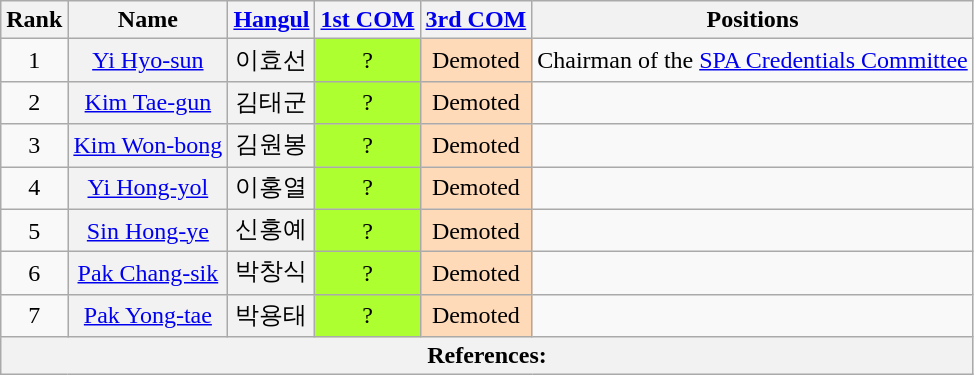<table class="wikitable sortable">
<tr>
<th>Rank</th>
<th>Name</th>
<th class="unsortable"><a href='#'>Hangul</a></th>
<th><a href='#'>1st COM</a></th>
<th><a href='#'>3rd COM</a></th>
<th>Positions</th>
</tr>
<tr>
<td align="center">1</td>
<th align="center" scope="row" style="font-weight:normal;"><a href='#'>Yi Hyo-sun</a></th>
<th align="center" scope="row" style="font-weight:normal;">이효선</th>
<td align="center" style="background: GreenYellow">?</td>
<td style="background: PeachPuff" align="center">Demoted</td>
<td>Chairman of the <a href='#'>SPA Credentials Committee</a></td>
</tr>
<tr>
<td align="center">2</td>
<th align="center" scope="row" style="font-weight:normal;"><a href='#'>Kim Tae-gun</a></th>
<th align="center" scope="row" style="font-weight:normal;">김태군</th>
<td align="center" style="background: GreenYellow">?</td>
<td style="background: PeachPuff" align="center">Demoted</td>
<td></td>
</tr>
<tr>
<td align="center">3</td>
<th align="center" scope="row" style="font-weight:normal;"><a href='#'>Kim Won-bong</a></th>
<th align="center" scope="row" style="font-weight:normal;">김원봉</th>
<td align="center" style="background: GreenYellow">?</td>
<td style="background: PeachPuff" align="center">Demoted</td>
<td></td>
</tr>
<tr>
<td align="center">4</td>
<th align="center" scope="row" style="font-weight:normal;"><a href='#'>Yi Hong-yol</a></th>
<th align="center" scope="row" style="font-weight:normal;">이홍열</th>
<td align="center" style="background: GreenYellow">?</td>
<td style="background: PeachPuff" align="center">Demoted</td>
<td></td>
</tr>
<tr>
<td align="center">5</td>
<th align="center" scope="row" style="font-weight:normal;"><a href='#'>Sin Hong-ye</a></th>
<th align="center" scope="row" style="font-weight:normal;">신홍예</th>
<td align="center" style="background: GreenYellow">?</td>
<td style="background: PeachPuff" align="center">Demoted</td>
<td></td>
</tr>
<tr>
<td align="center">6</td>
<th align="center" scope="row" style="font-weight:normal;"><a href='#'>Pak Chang-sik</a></th>
<th align="center" scope="row" style="font-weight:normal;">박창식</th>
<td align="center" style="background: GreenYellow">?</td>
<td style="background: PeachPuff" align="center">Demoted</td>
<td></td>
</tr>
<tr>
<td align="center">7</td>
<th align="center" scope="row" style="font-weight:normal;"><a href='#'>Pak Yong-tae</a></th>
<th align="center" scope="row" style="font-weight:normal;">박용태</th>
<td align="center" style="background: GreenYellow">?</td>
<td style="background: PeachPuff" align="center">Demoted</td>
<td></td>
</tr>
<tr>
<th colspan="6" unsortable><strong>References:</strong><br></th>
</tr>
</table>
